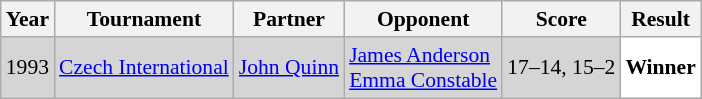<table class="sortable wikitable" style="font-size: 90%;">
<tr>
<th>Year</th>
<th>Tournament</th>
<th>Partner</th>
<th>Opponent</th>
<th>Score</th>
<th>Result</th>
</tr>
<tr style="background:#D5D5D5">
<td align="center">1993</td>
<td align="left"><a href='#'>Czech International</a></td>
<td align="left"> <a href='#'>John Quinn</a></td>
<td align="left"> <a href='#'>James Anderson</a> <br>  <a href='#'>Emma Constable</a></td>
<td align="left">17–14, 15–2</td>
<td style="text-align:left; background:white"> <strong>Winner</strong></td>
</tr>
</table>
